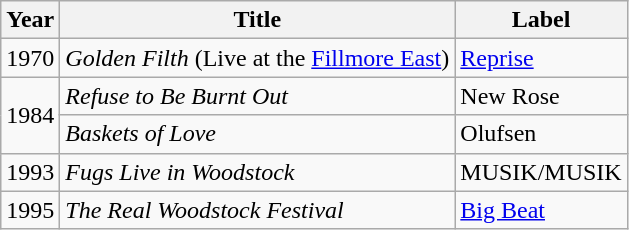<table class="wikitable">
<tr>
<th>Year</th>
<th>Title</th>
<th>Label</th>
</tr>
<tr>
<td align="center">1970</td>
<td><em>Golden Filth</em> (Live at the <a href='#'>Fillmore East</a>)</td>
<td><a href='#'>Reprise</a></td>
</tr>
<tr>
<td align="center" rowspan="2">1984</td>
<td><em>Refuse to Be Burnt Out</em></td>
<td>New Rose</td>
</tr>
<tr>
<td><em>Baskets of Love</em></td>
<td>Olufsen</td>
</tr>
<tr>
<td align="center">1993</td>
<td><em>Fugs Live in Woodstock</em></td>
<td>MUSIK/MUSIK</td>
</tr>
<tr>
<td align="center">1995</td>
<td><em>The Real Woodstock Festival</em></td>
<td><a href='#'>Big Beat</a></td>
</tr>
</table>
